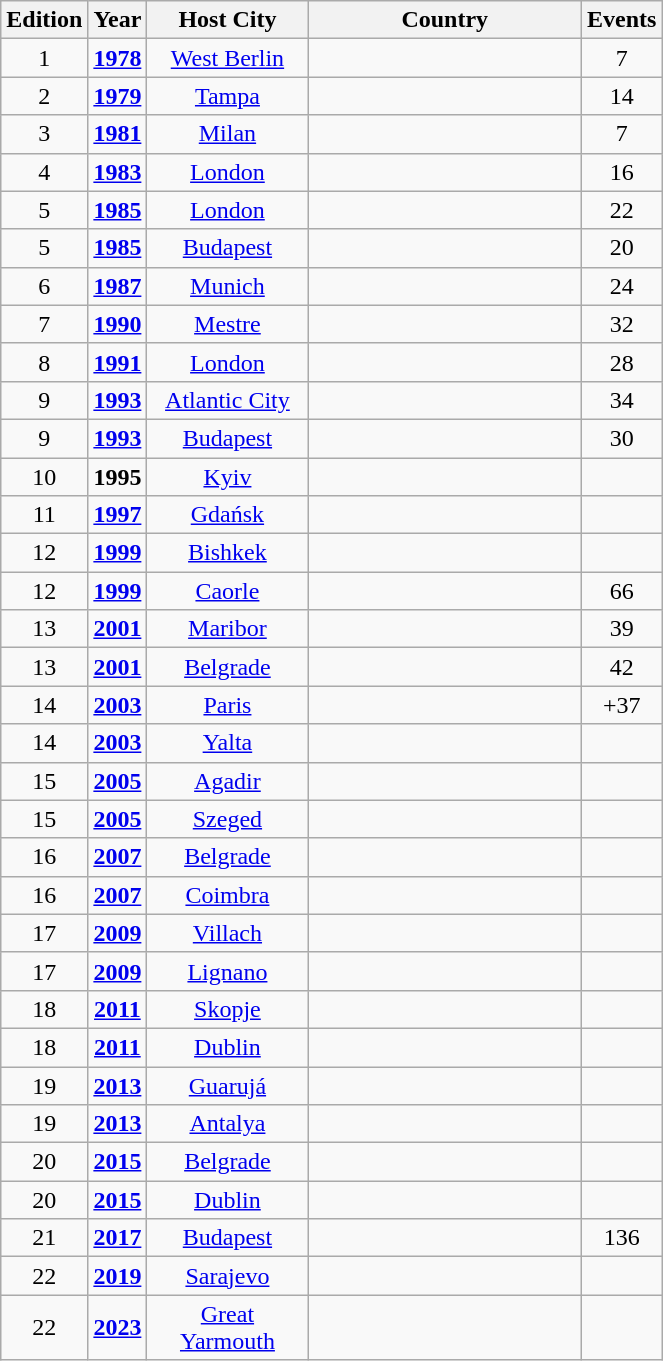<table class="wikitable" style="text-align:center">
<tr>
<th width=30>Edition</th>
<th width=30>Year</th>
<th width=100>Host City</th>
<th width=175>Country</th>
<th width=30>Events</th>
</tr>
<tr>
<td>1</td>
<td><strong><a href='#'>1978</a></strong></td>
<td><a href='#'>West Berlin</a></td>
<td align="left"></td>
<td>7</td>
</tr>
<tr>
<td>2</td>
<td><strong><a href='#'>1979</a></strong></td>
<td><a href='#'>Tampa</a></td>
<td align="left"></td>
<td>14</td>
</tr>
<tr>
<td>3</td>
<td><strong><a href='#'>1981</a></strong></td>
<td><a href='#'>Milan</a></td>
<td align="left"></td>
<td>7</td>
</tr>
<tr>
<td>4</td>
<td><strong><a href='#'>1983</a></strong></td>
<td><a href='#'>London</a></td>
<td align="left"></td>
<td>16</td>
</tr>
<tr>
<td>5</td>
<td><strong><a href='#'>1985</a></strong></td>
<td><a href='#'>London</a></td>
<td align="left"></td>
<td>22</td>
</tr>
<tr>
<td>5</td>
<td><strong><a href='#'>1985</a></strong></td>
<td><a href='#'>Budapest</a></td>
<td align="left"></td>
<td>20</td>
</tr>
<tr>
<td>6</td>
<td><strong><a href='#'>1987</a></strong></td>
<td><a href='#'>Munich</a></td>
<td align="left"></td>
<td>24</td>
</tr>
<tr>
<td>7</td>
<td><strong><a href='#'>1990</a></strong></td>
<td><a href='#'>Mestre</a></td>
<td align="left"></td>
<td>32</td>
</tr>
<tr>
<td>8</td>
<td><strong><a href='#'>1991</a></strong></td>
<td><a href='#'>London</a></td>
<td align="left"></td>
<td>28</td>
</tr>
<tr>
<td>9</td>
<td><strong><a href='#'>1993</a></strong></td>
<td><a href='#'>Atlantic City</a></td>
<td align="left"></td>
<td>34</td>
</tr>
<tr>
<td>9</td>
<td><strong><a href='#'>1993</a></strong></td>
<td><a href='#'>Budapest</a></td>
<td align="left"></td>
<td>30</td>
</tr>
<tr>
<td>10</td>
<td><strong>1995</strong></td>
<td><a href='#'>Kyiv</a></td>
<td align="left"></td>
<td></td>
</tr>
<tr>
<td>11</td>
<td><strong><a href='#'>1997</a></strong></td>
<td><a href='#'>Gdańsk</a></td>
<td align="left"></td>
<td></td>
</tr>
<tr>
<td>12</td>
<td><strong><a href='#'>1999</a></strong></td>
<td><a href='#'>Bishkek</a></td>
<td align="left"></td>
<td></td>
</tr>
<tr>
<td>12</td>
<td><strong><a href='#'>1999</a></strong></td>
<td><a href='#'>Caorle</a></td>
<td align="left"></td>
<td>66</td>
</tr>
<tr>
<td>13</td>
<td><strong><a href='#'>2001</a></strong></td>
<td><a href='#'>Maribor</a></td>
<td align="left"></td>
<td>39</td>
</tr>
<tr>
<td>13</td>
<td><strong><a href='#'>2001</a></strong></td>
<td><a href='#'>Belgrade</a></td>
<td align="left"></td>
<td>42</td>
</tr>
<tr>
<td>14</td>
<td><strong><a href='#'>2003</a></strong></td>
<td><a href='#'>Paris</a></td>
<td align="left"></td>
<td>+37</td>
</tr>
<tr>
<td>14</td>
<td><strong><a href='#'>2003</a></strong></td>
<td><a href='#'>Yalta</a></td>
<td align="left"></td>
<td></td>
</tr>
<tr>
<td>15</td>
<td><strong><a href='#'>2005</a></strong></td>
<td><a href='#'>Agadir</a></td>
<td align="left"></td>
<td></td>
</tr>
<tr>
<td>15</td>
<td><strong><a href='#'>2005</a></strong></td>
<td><a href='#'>Szeged</a></td>
<td align="left"></td>
<td></td>
</tr>
<tr>
<td>16</td>
<td><strong><a href='#'>2007</a></strong></td>
<td><a href='#'>Belgrade</a></td>
<td align="left"></td>
<td></td>
</tr>
<tr>
<td>16</td>
<td><strong><a href='#'>2007</a></strong></td>
<td><a href='#'>Coimbra</a></td>
<td align="left"></td>
<td></td>
</tr>
<tr>
<td>17</td>
<td><strong><a href='#'>2009</a></strong></td>
<td><a href='#'>Villach</a></td>
<td align="left"></td>
<td></td>
</tr>
<tr>
<td>17</td>
<td><strong><a href='#'>2009</a></strong></td>
<td><a href='#'>Lignano</a></td>
<td align="left"></td>
<td></td>
</tr>
<tr>
<td>18</td>
<td><strong><a href='#'>2011</a></strong></td>
<td><a href='#'>Skopje</a></td>
<td align="left"></td>
<td></td>
</tr>
<tr>
<td>18</td>
<td><strong><a href='#'>2011</a></strong></td>
<td><a href='#'>Dublin</a></td>
<td align="left"></td>
<td></td>
</tr>
<tr>
<td>19</td>
<td><strong><a href='#'>2013</a></strong></td>
<td><a href='#'>Guarujá</a></td>
<td align="left"></td>
<td></td>
</tr>
<tr>
<td>19</td>
<td><strong><a href='#'>2013</a></strong></td>
<td><a href='#'>Antalya</a></td>
<td align="left"></td>
<td></td>
</tr>
<tr>
<td>20</td>
<td><strong><a href='#'>2015</a></strong></td>
<td><a href='#'>Belgrade</a></td>
<td align="left"></td>
<td></td>
</tr>
<tr>
<td>20</td>
<td><strong><a href='#'>2015</a></strong></td>
<td><a href='#'>Dublin</a></td>
<td align="left"></td>
<td></td>
</tr>
<tr>
<td>21</td>
<td><strong><a href='#'>2017</a></strong></td>
<td><a href='#'>Budapest</a></td>
<td align="left"></td>
<td>136</td>
</tr>
<tr>
<td>22</td>
<td><strong><a href='#'>2019</a></strong></td>
<td><a href='#'>Sarajevo</a></td>
<td align="left"></td>
<td></td>
</tr>
<tr>
<td>22</td>
<td><strong><a href='#'>2023</a></strong></td>
<td><a href='#'>Great Yarmouth</a></td>
<td align="left"></td>
<td></td>
</tr>
</table>
